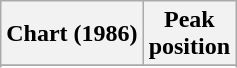<table class="wikitable sortable plainrowheaders">
<tr>
<th>Chart (1986)</th>
<th>Peak<br>position</th>
</tr>
<tr>
</tr>
<tr>
</tr>
</table>
